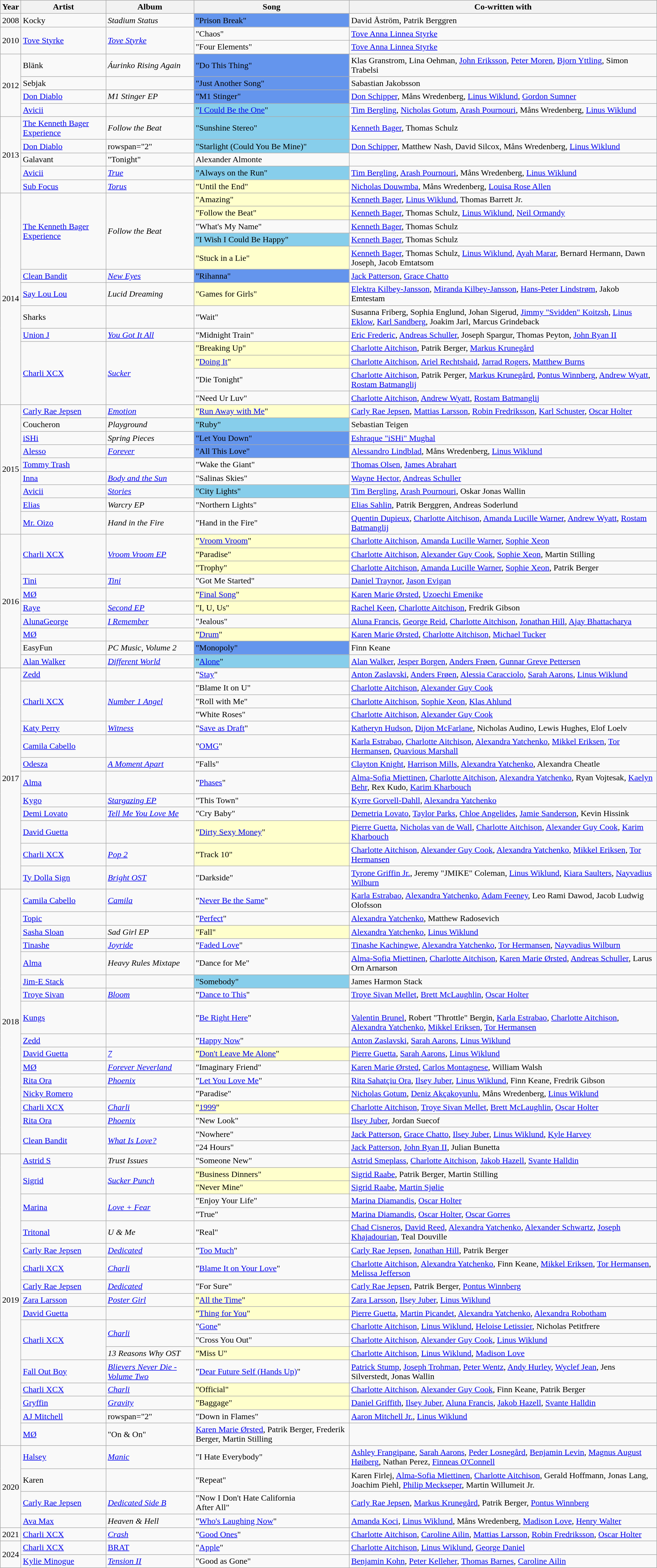<table class="wikitable">
<tr>
<th>Year</th>
<th>Artist</th>
<th>Album</th>
<th>Song</th>
<th>Co-written with</th>
</tr>
<tr>
<td>2008</td>
<td>Kocky</td>
<td><em>Stadium Status</em></td>
<td style="background:#6495ed">"Prison Break"<br></td>
<td>David Åström, Patrik Berggren</td>
</tr>
<tr>
<td rowspan="2">2010</td>
<td rowspan="2"><a href='#'>Tove Styrke</a></td>
<td rowspan="2"><em><a href='#'>Tove Styrke</a></em></td>
<td>"Chaos"</td>
<td><a href='#'>Tove Anna Linnea Styrke</a></td>
</tr>
<tr>
<td>"Four Elements"</td>
<td><a href='#'>Tove Anna Linnea Styrke</a></td>
</tr>
<tr>
<td rowspan="4">2012</td>
<td>Blänk</td>
<td><em>Áurinko Rising Again</em></td>
<td style="background:#6495ed">"Do This Thing"<br></td>
<td>Klas Granstrom, Lina Oehman, <a href='#'>John Eriksson</a>, <a href='#'>Peter Moren</a>, <a href='#'>Bjorn Yttling</a>, Simon Trabelsi</td>
</tr>
<tr>
<td>Sebjak</td>
<td></td>
<td style="background:#6495ed">"Just Another Song"<br></td>
<td>Sabastian Jakobsson</td>
</tr>
<tr>
<td><a href='#'>Don Diablo</a></td>
<td><em>M1 Stinger EP</em></td>
<td style="background:#6495ed">"M1 Stinger"<br></td>
<td><a href='#'>Don Schipper</a>, Måns Wredenberg, <a href='#'>Linus Wiklund</a>, <a href='#'>Gordon Sumner</a></td>
</tr>
<tr>
<td><a href='#'>Avicii</a></td>
<td></td>
<td style="background:#87ceeb">"<a href='#'>I Could Be the One</a>"<br></td>
<td><a href='#'>Tim Bergling</a>, <a href='#'>Nicholas Gotum</a>, <a href='#'>Arash Pournouri</a>, Måns Wredenberg, <a href='#'>Linus Wiklund</a></td>
</tr>
<tr>
<td rowspan="5">2013</td>
<td><a href='#'>The Kenneth Bager Experience</a></td>
<td><em>Follow the Beat</em></td>
<td style="background:#87ceeb">"Sunshine Stereo"<br></td>
<td><a href='#'>Kenneth Bager</a>, Thomas Schulz</td>
</tr>
<tr>
<td><a href='#'>Don Diablo</a></td>
<td>rowspan="2" </td>
<td style="background:#87ceeb">"Starlight (Could You Be Mine)" </td>
<td><a href='#'>Don Schipper</a>, Matthew Nash, David Silcox, Måns Wredenberg, <a href='#'>Linus Wiklund</a></td>
</tr>
<tr>
<td>Galavant</td>
<td>"Tonight"</td>
<td>Alexander Almonte</td>
</tr>
<tr>
<td><a href='#'>Avicii</a></td>
<td><em><a href='#'>True</a></em></td>
<td style="background:#87ceeb">"Always on the Run"</td>
<td><a href='#'>Tim Bergling</a>, <a href='#'>Arash Pournouri</a>, Måns Wredenberg, <a href='#'>Linus Wiklund</a></td>
</tr>
<tr>
<td><a href='#'>Sub Focus</a></td>
<td><em><a href='#'>Torus</a></em></td>
<td style="background:#ffffcc">"Until the End"<br></td>
<td><a href='#'>Nicholas Douwmba</a>, Måns Wredenberg, <a href='#'>Louisa Rose Allen</a></td>
</tr>
<tr>
<td rowspan="13">2014</td>
<td rowspan="5"><a href='#'>The Kenneth Bager Experience</a></td>
<td rowspan="5"><em>Follow the Beat</em></td>
<td style="background:#ffffcc">"Amazing"<br></td>
<td><a href='#'>Kenneth Bager</a>, <a href='#'>Linus Wiklund</a>, Thomas Barrett Jr.</td>
</tr>
<tr>
<td style="background:#ffffcc">"Follow the Beat"<br></td>
<td><a href='#'>Kenneth Bager</a>, Thomas Schulz, <a href='#'>Linus Wiklund</a>, <a href='#'>Neil Ormandy</a></td>
</tr>
<tr>
<td>"What's My Name"<br></td>
<td><a href='#'>Kenneth Bager</a>, Thomas Schulz</td>
</tr>
<tr>
<td style="background:#87ceeb">"I Wish I Could Be Happy"</td>
<td><a href='#'>Kenneth Bager</a>, Thomas Schulz</td>
</tr>
<tr>
<td style="background:#ffffcc">"Stuck in a Lie"<br></td>
<td><a href='#'>Kenneth Bager</a>, Thomas Schulz, <a href='#'>Linus Wiklund</a>, <a href='#'>Ayah Marar</a>, Bernard Hermann, Dawn Joseph, Jacob Emtatsom</td>
</tr>
<tr>
<td><a href='#'>Clean Bandit</a></td>
<td><em><a href='#'>New Eyes</a></em></td>
<td style="background:#6495ed">"Rihanna"<br></td>
<td><a href='#'>Jack Patterson</a>, <a href='#'>Grace Chatto</a></td>
</tr>
<tr>
<td><a href='#'>Say Lou Lou</a></td>
<td><em>Lucid Dreaming</em></td>
<td style="background:#ffffcc">"Games for Girls"<br></td>
<td><a href='#'>Elektra Kilbey-Jansson</a>, <a href='#'>Miranda Kilbey-Jansson</a>, <a href='#'>Hans-Peter Lindstrøm</a>, Jakob Emtestam</td>
</tr>
<tr>
<td>Sharks</td>
<td></td>
<td>"Wait"</td>
<td>Susanna Friberg, Sophia Englund, Johan Sigerud, <a href='#'>Jimmy "Svidden" Koitzsh</a>, <a href='#'>Linus Eklow</a>, <a href='#'>Karl Sandberg</a>, Joakim Jarl, Marcus Grindeback</td>
</tr>
<tr>
<td><a href='#'>Union J</a></td>
<td><em><a href='#'>You Got It All</a></em></td>
<td>"Midnight Train"</td>
<td><a href='#'>Eric Frederic</a>, <a href='#'>Andreas Schuller</a>, Joseph Spargur, Thomas Peyton, <a href='#'>John Ryan II</a></td>
</tr>
<tr>
<td rowspan="4"><a href='#'>Charli XCX</a></td>
<td rowspan="4"><em><a href='#'>Sucker</a></em></td>
<td style="background:#ffffcc">"Breaking Up"</td>
<td><a href='#'>Charlotte Aitchison</a>, Patrik Berger, <a href='#'>Markus Krunegård</a></td>
</tr>
<tr>
<td style="background:#ffffcc">"<a href='#'>Doing It</a>"<br></td>
<td><a href='#'>Charlotte Aitchison</a>, <a href='#'>Ariel Rechtshaid</a>, <a href='#'>Jarrad Rogers</a>, <a href='#'>Matthew Burns</a></td>
</tr>
<tr>
<td>"Die Tonight"</td>
<td><a href='#'>Charlotte Aitchison</a>, Patrik Perger, <a href='#'>Markus Krunegård</a>, <a href='#'>Pontus Winnberg</a>, <a href='#'>Andrew Wyatt</a>, <a href='#'>Rostam Batmanglij</a></td>
</tr>
<tr>
<td>"Need Ur Luv"</td>
<td><a href='#'>Charlotte Aitchison</a>, <a href='#'>Andrew Wyatt</a>, <a href='#'>Rostam Batmanglij</a></td>
</tr>
<tr>
<td rowspan="9">2015</td>
<td><a href='#'>Carly Rae Jepsen</a></td>
<td><em><a href='#'>Emotion</a></em></td>
<td style="background:#ffffcc">"<a href='#'>Run Away with Me</a>"</td>
<td><a href='#'>Carly Rae Jepsen</a>, <a href='#'>Mattias Larsson</a>, <a href='#'>Robin Fredriksson</a>, <a href='#'>Karl Schuster</a>, <a href='#'>Oscar Holter</a></td>
</tr>
<tr>
<td>Coucheron</td>
<td><em>Playground</em></td>
<td style="background:#87ceeb">"Ruby"</td>
<td>Sebastian Teigen</td>
</tr>
<tr>
<td><a href='#'>iSHi</a></td>
<td><em>Spring Pieces</em></td>
<td style="background:#6495ed">"Let You Down"<br></td>
<td><a href='#'>Eshraque "iSHi" Mughal</a></td>
</tr>
<tr>
<td><a href='#'>Alesso</a></td>
<td><em><a href='#'>Forever</a></em></td>
<td style="background:#6495ed">"All This Love"<br></td>
<td><a href='#'>Alessandro Lindblad</a>, Måns Wredenberg, <a href='#'>Linus Wiklund</a></td>
</tr>
<tr>
<td><a href='#'>Tommy Trash</a></td>
<td></td>
<td>"Wake the Giant"<br></td>
<td><a href='#'>Thomas Olsen</a>, <a href='#'>James Abrahart</a></td>
</tr>
<tr>
<td><a href='#'>Inna</a></td>
<td><em><a href='#'>Body and the Sun</a></em></td>
<td>"Salinas Skies"</td>
<td><a href='#'>Wayne Hector</a>, <a href='#'>Andreas Schuller</a></td>
</tr>
<tr>
<td><a href='#'>Avicii</a></td>
<td><em><a href='#'>Stories</a></em></td>
<td style="background:#87ceeb">"City Lights"</td>
<td><a href='#'>Tim Bergling</a>, <a href='#'>Arash Pournouri</a>, Oskar Jonas Wallin</td>
</tr>
<tr>
<td><a href='#'>Elias</a></td>
<td><em>Warcry EP</em></td>
<td>"Northern Lights"</td>
<td><a href='#'>Elias Sahlin</a>, Patrik Berggren, Andreas Soderlund</td>
</tr>
<tr>
<td><a href='#'>Mr. Oizo</a></td>
<td><em>Hand in the Fire</em></td>
<td>"Hand in the Fire"<br></td>
<td><a href='#'>Quentin Dupieux</a>, <a href='#'>Charlotte Aitchison</a>, <a href='#'>Amanda Lucille Warner</a>, <a href='#'>Andrew Wyatt</a>, <a href='#'>Rostam Batmanglij</a></td>
</tr>
<tr>
<td rowspan="10">2016</td>
<td rowspan="3"><a href='#'>Charli XCX</a></td>
<td rowspan="3"><em><a href='#'>Vroom Vroom EP</a></em></td>
<td style="background:#ffffcc">"<a href='#'>Vroom Vroom</a>"</td>
<td><a href='#'>Charlotte Aitchison</a>, <a href='#'>Amanda Lucille Warner</a>, <a href='#'>Sophie Xeon</a></td>
</tr>
<tr>
<td style="background:#ffffcc">"Paradise"<br></td>
<td><a href='#'>Charlotte Aitchison</a>, <a href='#'>Alexander Guy Cook</a>, <a href='#'>Sophie Xeon</a>, Martin Stilling</td>
</tr>
<tr>
<td style="background:#ffffcc">"Trophy"</td>
<td><a href='#'>Charlotte Aitchison</a>, <a href='#'>Amanda Lucille Warner</a>, <a href='#'>Sophie Xeon</a>, Patrik Berger</td>
</tr>
<tr>
<td><a href='#'>Tini</a></td>
<td><em><a href='#'>Tini</a></em></td>
<td>"Got Me Started"</td>
<td><a href='#'>Daniel Traynor</a>, <a href='#'>Jason Evigan</a></td>
</tr>
<tr>
<td><a href='#'>MØ</a></td>
<td></td>
<td style="background:#ffffcc">"<a href='#'>Final Song</a>"</td>
<td><a href='#'>Karen Marie Ørsted</a>, <a href='#'>Uzoechi Emenike</a></td>
</tr>
<tr>
<td><a href='#'>Raye</a></td>
<td><em><a href='#'>Second EP</a></em></td>
<td style="background:#ffffcc">"I, U, Us"</td>
<td><a href='#'>Rachel Keen</a>, <a href='#'>Charlotte Aitchison</a>, Fredrik Gibson</td>
</tr>
<tr>
<td><a href='#'>AlunaGeorge</a></td>
<td><em><a href='#'>I Remember</a></em></td>
<td>"Jealous"</td>
<td><a href='#'>Aluna Francis</a>, <a href='#'>George Reid</a>, <a href='#'>Charlotte Aitchison</a>, <a href='#'>Jonathan Hill</a>, <a href='#'>Ajay Bhattacharya</a></td>
</tr>
<tr>
<td><a href='#'>MØ</a></td>
<td></td>
<td style="background:#ffffcc">"<a href='#'>Drum</a>"</td>
<td><a href='#'>Karen Marie Ørsted</a>, <a href='#'>Charlotte Aitchison</a>, <a href='#'>Michael Tucker</a></td>
</tr>
<tr>
<td>EasyFun</td>
<td><em>PC Music, Volume 2</em></td>
<td style="background:#6495ed">"Monopoly"<br></td>
<td>Finn Keane</td>
</tr>
<tr>
<td><a href='#'>Alan Walker</a></td>
<td><em><a href='#'>Different World</a></em></td>
<td style="background:#87ceeb">"<a href='#'>Alone</a>"</td>
<td><a href='#'>Alan Walker</a>, <a href='#'>Jesper Borgen</a>, <a href='#'>Anders Frøen</a>, <a href='#'>Gunnar Greve Pettersen</a></td>
</tr>
<tr>
<td rowspan="13">2017</td>
<td><a href='#'>Zedd</a></td>
<td></td>
<td>"<a href='#'>Stay</a>"<br></td>
<td><a href='#'>Anton Zaslavski</a>, <a href='#'>Anders Frøen</a>, <a href='#'>Alessia Caracciolo</a>, <a href='#'>Sarah Aarons</a>, <a href='#'>Linus Wiklund</a></td>
</tr>
<tr>
<td rowspan="3"><a href='#'>Charli XCX</a></td>
<td rowspan="3"><em><a href='#'>Number 1 Angel</a></em></td>
<td>"Blame It on U"</td>
<td><a href='#'>Charlotte Aitchison</a>, <a href='#'>Alexander Guy Cook</a></td>
</tr>
<tr>
<td>"Roll with Me"</td>
<td><a href='#'>Charlotte Aitchison</a>, <a href='#'>Sophie Xeon</a>, <a href='#'>Klas Ahlund</a></td>
</tr>
<tr>
<td>"White Roses"</td>
<td><a href='#'>Charlotte Aitchison</a>, <a href='#'>Alexander Guy Cook</a></td>
</tr>
<tr>
<td><a href='#'>Katy Perry</a></td>
<td><em><a href='#'>Witness</a></em></td>
<td>"<a href='#'>Save as Draft</a>"</td>
<td><a href='#'>Katheryn Hudson</a>, <a href='#'>Dijon McFarlane</a>, Nicholas Audino, Lewis Hughes, Elof Loelv</td>
</tr>
<tr>
<td><a href='#'>Camila Cabello</a></td>
<td></td>
<td>"<a href='#'>OMG</a>"<br></td>
<td><a href='#'>Karla Estrabao</a>, <a href='#'>Charlotte Aitchison</a>, <a href='#'>Alexandra Yatchenko</a>, <a href='#'>Mikkel Eriksen</a>, <a href='#'>Tor Hermansen</a>, <a href='#'>Quavious Marshall</a></td>
</tr>
<tr>
<td><a href='#'>Odesza</a></td>
<td><em><a href='#'>A Moment Apart</a></em></td>
<td>"Falls"<br></td>
<td><a href='#'>Clayton Knight</a>, <a href='#'>Harrison Mills</a>, <a href='#'>Alexandra Yatchenko</a>, Alexandra Cheatle</td>
</tr>
<tr>
<td><a href='#'>Alma</a></td>
<td></td>
<td>"<a href='#'>Phases</a>"<br></td>
<td><a href='#'>Alma-Sofia Miettinen</a>, <a href='#'>Charlotte Aitchison</a>, <a href='#'>Alexandra Yatchenko</a>, Ryan Vojtesak, <a href='#'>Kaelyn Behr</a>, Rex Kudo, <a href='#'>Karim Kharbouch</a></td>
</tr>
<tr>
<td><a href='#'>Kygo</a></td>
<td><em><a href='#'>Stargazing EP</a></em></td>
<td>"This Town"<br></td>
<td><a href='#'>Kyrre Gorvell-Dahll</a>, <a href='#'>Alexandra Yatchenko</a></td>
</tr>
<tr>
<td><a href='#'>Demi Lovato</a></td>
<td><em><a href='#'>Tell Me You Love Me</a></em></td>
<td>"Cry Baby"</td>
<td><a href='#'>Demetria Lovato</a>, <a href='#'>Taylor Parks</a>, <a href='#'>Chloe Angelides</a>, <a href='#'>Jamie Sanderson</a>, Kevin Hissink</td>
</tr>
<tr>
<td><a href='#'>David Guetta</a></td>
<td></td>
<td style="background:#ffffcc">"<a href='#'>Dirty Sexy Money</a>"<br></td>
<td><a href='#'>Pierre Guetta</a>, <a href='#'>Nicholas van de Wall</a>, <a href='#'>Charlotte Aitchison</a>, <a href='#'>Alexander Guy Cook</a>, <a href='#'>Karim Kharbouch</a></td>
</tr>
<tr>
<td><a href='#'>Charli XCX</a></td>
<td><em><a href='#'>Pop 2</a></em></td>
<td style="background:#ffffcc">"Track 10"</td>
<td><a href='#'>Charlotte Aitchison</a>, <a href='#'>Alexander Guy Cook</a>, <a href='#'>Alexandra Yatchenko</a>, <a href='#'>Mikkel Eriksen</a>, <a href='#'>Tor Hermansen</a></td>
</tr>
<tr>
<td><a href='#'>Ty Dolla Sign</a></td>
<td><em><a href='#'>Bright OST</a></em></td>
<td>"Darkside"<br></td>
<td><a href='#'>Tyrone Griffin Jr.</a>, Jeremy "JMIKE" Coleman, <a href='#'>Linus Wiklund</a>, <a href='#'>Kiara Saulters</a>, <a href='#'>Nayvadius Wilburn</a></td>
</tr>
<tr>
<td rowspan="17">2018</td>
<td><a href='#'>Camila Cabello</a></td>
<td><em><a href='#'>Camila</a></em></td>
<td>"<a href='#'>Never Be the Same</a>"</td>
<td><a href='#'>Karla Estrabao</a>, <a href='#'>Alexandra Yatchenko</a>, <a href='#'>Adam Feeney</a>, Leo Rami Dawod, Jacob Ludwig Olofsson</td>
</tr>
<tr>
<td><a href='#'>Topic</a></td>
<td></td>
<td>"<a href='#'>Perfect</a>"<br></td>
<td><a href='#'>Alexandra Yatchenko</a>, Matthew Radosevich</td>
</tr>
<tr>
<td><a href='#'>Sasha Sloan</a></td>
<td><em>Sad Girl EP</em></td>
<td style="background:#ffffcc">"Fall"</td>
<td><a href='#'>Alexandra Yatchenko</a>, <a href='#'>Linus Wiklund</a></td>
</tr>
<tr>
<td><a href='#'>Tinashe</a></td>
<td><em><a href='#'>Joyride</a></em></td>
<td>"<a href='#'>Faded Love</a>"<br></td>
<td><a href='#'>Tinashe Kachingwe</a>, <a href='#'>Alexandra Yatchenko</a>, <a href='#'>Tor Hermansen</a>, <a href='#'>Nayvadius Wilburn</a></td>
</tr>
<tr>
<td><a href='#'>Alma</a></td>
<td><em>Heavy Rules Mixtape</em></td>
<td>"Dance for Me"<br></td>
<td><a href='#'>Alma-Sofia Miettinen</a>, <a href='#'>Charlotte Aitchison</a>, <a href='#'>Karen Marie Ørsted</a>, <a href='#'>Andreas Schuller</a>, Larus Orn Arnarson</td>
</tr>
<tr>
<td><a href='#'>Jim-E Stack</a></td>
<td></td>
<td style="background:#87ceeb">"Somebody"</td>
<td>James Harmon Stack</td>
</tr>
<tr>
<td><a href='#'>Troye Sivan</a></td>
<td><em><a href='#'>Bloom</a></em></td>
<td>"<a href='#'>Dance to This</a>"<br></td>
<td><a href='#'>Troye Sivan Mellet</a>, <a href='#'>Brett McLaughlin</a>, <a href='#'>Oscar Holter</a></td>
</tr>
<tr>
<td><a href='#'>Kungs</a></td>
<td></td>
<td>"<a href='#'>Be Right Here</a>"<br></td>
<td><br><a href='#'>Valentin Brunel</a>, Robert "Throttle" Bergin, <a href='#'>Karla Estrabao</a>, <a href='#'>Charlotte Aitchison</a>, <a href='#'>Alexandra Yatchenko</a>, <a href='#'>Mikkel Eriksen</a>, <a href='#'>Tor Hermansen</a></td>
</tr>
<tr>
<td><a href='#'>Zedd</a></td>
<td></td>
<td>"<a href='#'>Happy Now</a>"<br></td>
<td><a href='#'>Anton Zaslavski</a>, <a href='#'>Sarah Aarons</a>, <a href='#'>Linus Wiklund</a></td>
</tr>
<tr>
<td><a href='#'>David Guetta</a></td>
<td><em><a href='#'>7</a></em></td>
<td style="background:#ffffcc">"<a href='#'>Don't Leave Me Alone</a>"<br></td>
<td><a href='#'>Pierre Guetta</a>, <a href='#'>Sarah Aarons</a>, <a href='#'>Linus Wiklund</a></td>
</tr>
<tr>
<td><a href='#'>MØ</a></td>
<td><em><a href='#'>Forever Neverland</a></em></td>
<td>"Imaginary Friend"</td>
<td><a href='#'>Karen Marie Ørsted</a>, <a href='#'>Carlos Montagnese</a>, William Walsh</td>
</tr>
<tr>
<td><a href='#'>Rita Ora</a></td>
<td><em><a href='#'>Phoenix</a></em></td>
<td>"<a href='#'>Let You Love Me</a>"</td>
<td><a href='#'>Rita Sahatçiu Ora</a>, <a href='#'>Ilsey Juber</a>, <a href='#'>Linus Wiklund</a>, Finn Keane, Fredrik Gibson</td>
</tr>
<tr>
<td><a href='#'>Nicky Romero</a></td>
<td></td>
<td>"Paradise" </td>
<td><a href='#'>Nicholas Gotum</a>, <a href='#'>Deniz Akçakoyunlu</a>, Måns Wredenberg, <a href='#'>Linus Wiklund</a></td>
</tr>
<tr>
<td><a href='#'>Charli XCX</a></td>
<td><em><a href='#'>Charli</a></em></td>
<td style="background:#ffffcc">"<a href='#'>1999</a>"<br></td>
<td><a href='#'>Charlotte Aitchison</a>, <a href='#'>Troye Sivan Mellet</a>, <a href='#'>Brett McLaughlin</a>, <a href='#'>Oscar Holter</a></td>
</tr>
<tr>
<td><a href='#'>Rita Ora</a></td>
<td><em><a href='#'>Phoenix</a></em></td>
<td>"New Look"</td>
<td><a href='#'>Ilsey Juber</a>, Jordan Suecof</td>
</tr>
<tr>
<td rowspan="2"><a href='#'>Clean Bandit</a></td>
<td rowspan="2"><em><a href='#'>What Is Love?</a></em></td>
<td>"Nowhere"<br></td>
<td><a href='#'>Jack Patterson</a>, <a href='#'>Grace Chatto</a>, <a href='#'>Ilsey Juber</a>, <a href='#'>Linus Wiklund</a>, <a href='#'>Kyle Harvey</a></td>
</tr>
<tr>
<td>"24 Hours"<br></td>
<td><a href='#'>Jack Patterson</a>, <a href='#'>John Ryan II</a>, Julian Bunetta</td>
</tr>
<tr>
<td rowspan="19">2019</td>
<td><a href='#'>Astrid S</a></td>
<td><em>Trust Issues</em></td>
<td>"Someone New"</td>
<td><a href='#'>Astrid Smeplass</a>, <a href='#'>Charlotte Aitchison</a>, <a href='#'>Jakob Hazell</a>, <a href='#'>Svante Halldin</a></td>
</tr>
<tr>
<td rowspan="2"><a href='#'>Sigrid</a></td>
<td rowspan="2"><em><a href='#'>Sucker Punch</a></em></td>
<td style="background:#ffffcc">"Business Dinners"</td>
<td><a href='#'>Sigrid Raabe</a>, Patrik Berger, Martin Stilling</td>
</tr>
<tr>
<td style="background:#ffffcc">"Never Mine"</td>
<td><a href='#'>Sigrid Raabe</a>, <a href='#'>Martin Sjølie</a></td>
</tr>
<tr>
<td rowspan="2"><a href='#'>Marina</a></td>
<td rowspan="2"><em><a href='#'>Love + Fear</a></em></td>
<td>"Enjoy Your Life"</td>
<td><a href='#'>Marina Diamandis</a>, <a href='#'>Oscar Holter</a></td>
</tr>
<tr>
<td>"True"</td>
<td><a href='#'>Marina Diamandis</a>, <a href='#'>Oscar Holter</a>, <a href='#'>Oscar Gorres</a></td>
</tr>
<tr>
<td><a href='#'>Tritonal</a></td>
<td><em>U & Me</em></td>
<td>"Real"<br></td>
<td><a href='#'>Chad Cisneros</a>, <a href='#'>David Reed</a>, <a href='#'>Alexandra Yatchenko</a>, <a href='#'>Alexander Schwartz</a>, <a href='#'>Joseph Khajadourian</a>, Teal Douville</td>
</tr>
<tr>
<td><a href='#'>Carly Rae Jepsen</a></td>
<td><em><a href='#'>Dedicated</a></em></td>
<td>"<a href='#'>Too Much</a>"</td>
<td><a href='#'>Carly Rae Jepsen</a>, <a href='#'>Jonathan Hill</a>, Patrik Berger</td>
</tr>
<tr>
<td><a href='#'>Charli XCX</a></td>
<td><em><a href='#'>Charli</a></em></td>
<td>"<a href='#'>Blame It on Your Love</a>"<br></td>
<td><a href='#'>Charlotte Aitchison</a>, <a href='#'>Alexandra Yatchenko</a>, Finn Keane, <a href='#'>Mikkel Eriksen</a>, <a href='#'>Tor Hermansen</a>, <a href='#'>Melissa Jefferson</a></td>
</tr>
<tr>
<td><a href='#'>Carly Rae Jepsen</a></td>
<td><em><a href='#'>Dedicated</a></em></td>
<td>"For Sure"</td>
<td><a href='#'>Carly Rae Jepsen</a>, Patrik Berger, <a href='#'>Pontus Winnberg</a></td>
</tr>
<tr>
<td><a href='#'>Zara Larsson</a></td>
<td><em><a href='#'>Poster Girl</a></em></td>
<td style="background:#ffffcc">"<a href='#'>All the Time</a>"</td>
<td><a href='#'>Zara Larsson</a>, <a href='#'>Ilsey Juber</a>, <a href='#'>Linus Wiklund</a></td>
</tr>
<tr>
<td><a href='#'>David Guetta</a></td>
<td></td>
<td style="background:#ffffcc">"<a href='#'>Thing for You</a>"<br></td>
<td><a href='#'>Pierre Guetta</a>, <a href='#'>Martin Picandet</a>, <a href='#'>Alexandra Yatchenko</a>, <a href='#'>Alexandra Robotham</a></td>
</tr>
<tr>
<td rowspan="3"><a href='#'>Charli XCX</a></td>
<td rowspan="2"><em><a href='#'>Charli</a></em></td>
<td>"<a href='#'>Gone</a>"<br></td>
<td><a href='#'>Charlotte Aitchison</a>, <a href='#'>Linus Wiklund</a>, <a href='#'>Heloise Letissier</a>, Nicholas Petitfrere</td>
</tr>
<tr>
<td>"Cross You Out"<br></td>
<td><a href='#'>Charlotte Aitchison</a>, <a href='#'>Alexander Guy Cook</a>, <a href='#'>Linus Wiklund</a></td>
</tr>
<tr>
<td><em>13 Reasons Why OST</em></td>
<td style="background:#ffffcc">"Miss U"</td>
<td><a href='#'>Charlotte Aitchison</a>, <a href='#'>Linus Wiklund</a>, <a href='#'>Madison Love</a></td>
</tr>
<tr>
<td><a href='#'>Fall Out Boy</a></td>
<td><em><a href='#'>Blievers Never Die - Volume Two</a></em></td>
<td>"<a href='#'>Dear Future Self (Hands Up)</a>"<br></td>
<td><a href='#'>Patrick Stump</a>, <a href='#'>Joseph Trohman</a>, <a href='#'>Peter Wentz</a>, <a href='#'>Andy Hurley</a>, <a href='#'>Wyclef Jean</a>, Jens Silverstedt, Jonas Wallin</td>
</tr>
<tr>
<td><a href='#'>Charli XCX</a></td>
<td><em><a href='#'>Charli</a></em></td>
<td style="background:#ffffcc">"Official"</td>
<td><a href='#'>Charlotte Aitchison</a>, <a href='#'>Alexander Guy Cook</a>, Finn Keane, Patrik Berger</td>
</tr>
<tr>
<td><a href='#'>Gryffin</a></td>
<td><em><a href='#'>Gravity</a></em></td>
<td style="background:#ffffcc">"Baggage"<br></td>
<td><a href='#'>Daniel Griffith</a>, <a href='#'>Ilsey Juber</a>, <a href='#'>Aluna Francis</a>, <a href='#'>Jakob Hazell</a>, <a href='#'>Svante Halldin</a></td>
</tr>
<tr>
<td><a href='#'>AJ Mitchell</a></td>
<td>rowspan="2" </td>
<td>"Down in Flames"</td>
<td><a href='#'>Aaron Mitchell Jr.</a>, <a href='#'>Linus Wiklund</a></td>
</tr>
<tr>
<td><a href='#'>MØ</a></td>
<td>"On & On"</td>
<td><a href='#'>Karen Marie Ørsted</a>, Patrik Berger, Frederik Berger, Martin Stilling</td>
</tr>
<tr>
<td rowspan="4">2020</td>
<td><a href='#'>Halsey</a></td>
<td><em><a href='#'>Manic</a></em></td>
<td>"I Hate Everybody"</td>
<td><a href='#'>Ashley Frangipane</a>, <a href='#'>Sarah Aarons</a>, <a href='#'>Peder Losnegård</a>, <a href='#'>Benjamin Levin</a>, <a href='#'>Magnus August Høiberg</a>, Nathan Perez, <a href='#'>Finneas O'Connell</a></td>
</tr>
<tr>
<td>Karen</td>
<td></td>
<td>"Repeat"</td>
<td>Karen Firlej, <a href='#'>Alma-Sofia Miettinen</a>, <a href='#'>Charlotte Aitchison</a>, Gerald Hoffmann, Jonas Lang, Joachim Piehl, <a href='#'>Philip Meckseper</a>, Martin Willumeit Jr.</td>
</tr>
<tr>
<td><a href='#'>Carly Rae Jepsen</a></td>
<td><em><a href='#'>Dedicated Side B</a></em></td>
<td>"Now I Don't Hate California<br>After All"</td>
<td><a href='#'>Carly Rae Jepsen</a>, <a href='#'>Markus Krunegård</a>, Patrik Berger, <a href='#'>Pontus Winnberg</a></td>
</tr>
<tr>
<td><a href='#'>Ava Max</a></td>
<td><em>Heaven & Hell</em></td>
<td>"<a href='#'>Who's Laughing Now</a>"</td>
<td><a href='#'>Amanda Koci</a>, <a href='#'>Linus Wiklund</a>, Måns Wredenberg, <a href='#'>Madison Love</a>, <a href='#'>Henry Walter</a></td>
</tr>
<tr>
<td>2021</td>
<td><a href='#'>Charli XCX</a></td>
<td><a href='#'><em>Crash</em></a></td>
<td>"<a href='#'>Good Ones</a>"</td>
<td><a href='#'>Charlotte Aitchison</a>, <a href='#'>Caroline Ailin</a>, <a href='#'>Mattias Larsson</a>, <a href='#'>Robin Fredriksson</a>, <a href='#'>Oscar Holter</a></td>
</tr>
<tr>
<td rowspan="2">2024</td>
<td><a href='#'>Charli XCX</a></td>
<td><a href='#'>BRAT</a></td>
<td>"<a href='#'>Apple</a>"</td>
<td><a href='#'>Charlotte Aitchison</a>, <a href='#'>Linus Wiklund</a>, <a href='#'>George Daniel</a></td>
</tr>
<tr>
<td><a href='#'>Kylie Minogue</a></td>
<td><em><a href='#'>Tension II</a></em></td>
<td>"Good as Gone"</td>
<td><a href='#'>Benjamin Kohn</a>, <a href='#'>Peter Kelleher</a>, <a href='#'>Thomas Barnes</a>, <a href='#'>Caroline Ailin</a></td>
</tr>
</table>
